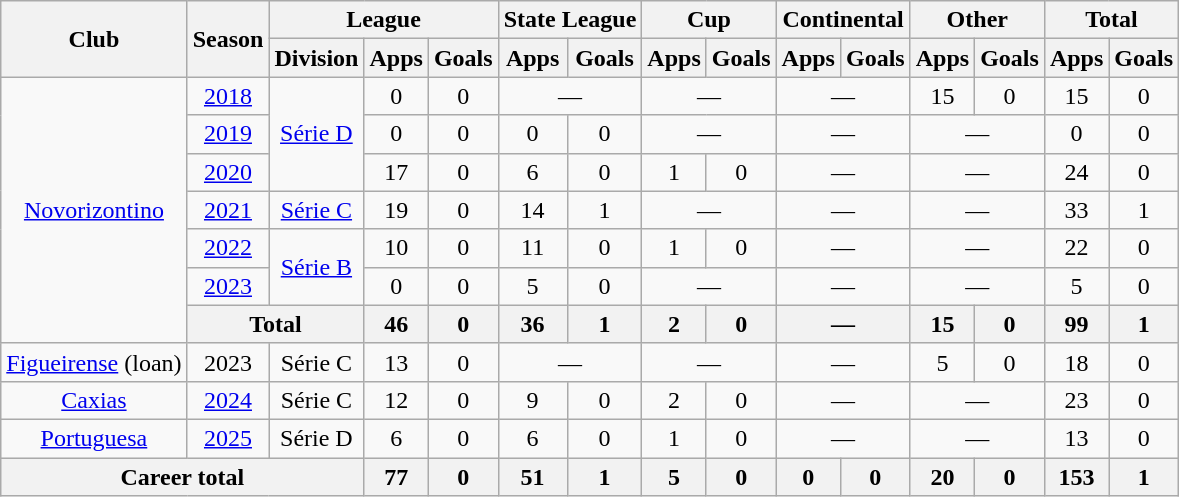<table class="wikitable" style="text-align: center;">
<tr>
<th rowspan="2">Club</th>
<th rowspan="2">Season</th>
<th colspan="3">League</th>
<th colspan="2">State League</th>
<th colspan="2">Cup</th>
<th colspan="2">Continental</th>
<th colspan="2">Other</th>
<th colspan="2">Total</th>
</tr>
<tr>
<th>Division</th>
<th>Apps</th>
<th>Goals</th>
<th>Apps</th>
<th>Goals</th>
<th>Apps</th>
<th>Goals</th>
<th>Apps</th>
<th>Goals</th>
<th>Apps</th>
<th>Goals</th>
<th>Apps</th>
<th>Goals</th>
</tr>
<tr>
<td rowspan="7" valign="center"><a href='#'>Novorizontino</a></td>
<td><a href='#'>2018</a></td>
<td rowspan="3"><a href='#'>Série D</a></td>
<td>0</td>
<td>0</td>
<td colspan="2">—</td>
<td colspan="2">—</td>
<td colspan="2">—</td>
<td>15</td>
<td>0</td>
<td>15</td>
<td>0</td>
</tr>
<tr>
<td><a href='#'>2019</a></td>
<td>0</td>
<td>0</td>
<td>0</td>
<td>0</td>
<td colspan="2">—</td>
<td colspan="2">—</td>
<td colspan="2">—</td>
<td>0</td>
<td>0</td>
</tr>
<tr>
<td><a href='#'>2020</a></td>
<td>17</td>
<td>0</td>
<td>6</td>
<td>0</td>
<td>1</td>
<td>0</td>
<td colspan="2">—</td>
<td colspan="2">—</td>
<td>24</td>
<td>0</td>
</tr>
<tr>
<td><a href='#'>2021</a></td>
<td><a href='#'>Série C</a></td>
<td>19</td>
<td>0</td>
<td>14</td>
<td>1</td>
<td colspan="2">—</td>
<td colspan="2">—</td>
<td colspan="2">—</td>
<td>33</td>
<td>1</td>
</tr>
<tr>
<td><a href='#'>2022</a></td>
<td rowspan="2"><a href='#'>Série B</a></td>
<td>10</td>
<td>0</td>
<td>11</td>
<td>0</td>
<td>1</td>
<td>0</td>
<td colspan="2">—</td>
<td colspan="2">—</td>
<td>22</td>
<td>0</td>
</tr>
<tr>
<td><a href='#'>2023</a></td>
<td>0</td>
<td>0</td>
<td>5</td>
<td>0</td>
<td colspan="2">—</td>
<td colspan="2">—</td>
<td colspan="2">—</td>
<td>5</td>
<td>0</td>
</tr>
<tr>
<th colspan="2">Total</th>
<th>46</th>
<th>0</th>
<th>36</th>
<th>1</th>
<th>2</th>
<th>0</th>
<th colspan="2">—</th>
<th>15</th>
<th>0</th>
<th>99</th>
<th>1</th>
</tr>
<tr>
<td valign="center"><a href='#'>Figueirense</a> (loan)</td>
<td>2023</td>
<td>Série C</td>
<td>13</td>
<td>0</td>
<td colspan="2">—</td>
<td colspan="2">—</td>
<td colspan="2">—</td>
<td>5</td>
<td>0</td>
<td>18</td>
<td>0</td>
</tr>
<tr>
<td valign="center"><a href='#'>Caxias</a></td>
<td><a href='#'>2024</a></td>
<td>Série C</td>
<td>12</td>
<td>0</td>
<td>9</td>
<td>0</td>
<td>2</td>
<td>0</td>
<td colspan="2">—</td>
<td colspan="2">—</td>
<td>23</td>
<td>0</td>
</tr>
<tr>
<td valign="center"><a href='#'>Portuguesa</a></td>
<td><a href='#'>2025</a></td>
<td>Série D</td>
<td>6</td>
<td>0</td>
<td>6</td>
<td>0</td>
<td>1</td>
<td>0</td>
<td colspan="2">—</td>
<td colspan="2">—</td>
<td>13</td>
<td>0</td>
</tr>
<tr>
<th colspan="3"><strong>Career total</strong></th>
<th>77</th>
<th>0</th>
<th>51</th>
<th>1</th>
<th>5</th>
<th>0</th>
<th>0</th>
<th>0</th>
<th>20</th>
<th>0</th>
<th>153</th>
<th>1</th>
</tr>
</table>
